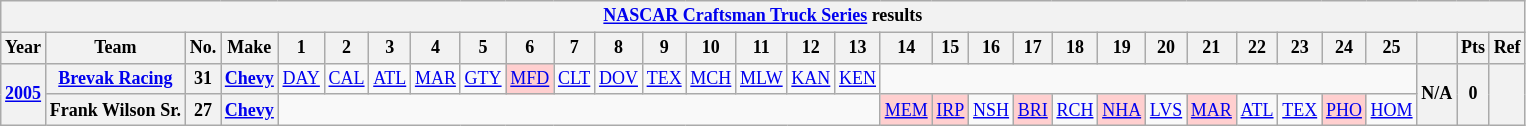<table class="wikitable" style="text-align:center; font-size:75%">
<tr>
<th colspan=32><a href='#'>NASCAR Craftsman Truck Series</a> results</th>
</tr>
<tr>
<th>Year</th>
<th>Team</th>
<th>No.</th>
<th>Make</th>
<th>1</th>
<th>2</th>
<th>3</th>
<th>4</th>
<th>5</th>
<th>6</th>
<th>7</th>
<th>8</th>
<th>9</th>
<th>10</th>
<th>11</th>
<th>12</th>
<th>13</th>
<th>14</th>
<th>15</th>
<th>16</th>
<th>17</th>
<th>18</th>
<th>19</th>
<th>20</th>
<th>21</th>
<th>22</th>
<th>23</th>
<th>24</th>
<th>25</th>
<th></th>
<th>Pts</th>
<th>Ref</th>
</tr>
<tr>
<th rowspan=2><a href='#'>2005</a></th>
<th><a href='#'>Brevak Racing</a></th>
<th>31</th>
<th><a href='#'>Chevy</a></th>
<td><a href='#'>DAY</a></td>
<td><a href='#'>CAL</a></td>
<td><a href='#'>ATL</a></td>
<td><a href='#'>MAR</a></td>
<td><a href='#'>GTY</a></td>
<td style="background:#FFCFCF;"><a href='#'>MFD</a><br></td>
<td><a href='#'>CLT</a></td>
<td><a href='#'>DOV</a></td>
<td><a href='#'>TEX</a></td>
<td><a href='#'>MCH</a></td>
<td><a href='#'>MLW</a></td>
<td><a href='#'>KAN</a></td>
<td><a href='#'>KEN</a></td>
<td colspan=12></td>
<th rowspan=2>N/A</th>
<th rowspan=2>0</th>
<th rowspan=2></th>
</tr>
<tr>
<th>Frank Wilson Sr.</th>
<th>27</th>
<th><a href='#'>Chevy</a></th>
<td colspan=13></td>
<td style="background:#FFCFCF;"><a href='#'>MEM</a><br></td>
<td style="background:#FFCFCF;"><a href='#'>IRP</a><br></td>
<td><a href='#'>NSH</a></td>
<td style="background:#FFCFCF;"><a href='#'>BRI</a><br></td>
<td><a href='#'>RCH</a></td>
<td style="background:#FFCFCF;"><a href='#'>NHA</a><br></td>
<td><a href='#'>LVS</a></td>
<td style="background:#FFCFCF;"><a href='#'>MAR</a><br></td>
<td><a href='#'>ATL</a></td>
<td><a href='#'>TEX</a></td>
<td style="background:#FFCFCF;"><a href='#'>PHO</a><br></td>
<td><a href='#'>HOM</a></td>
</tr>
</table>
